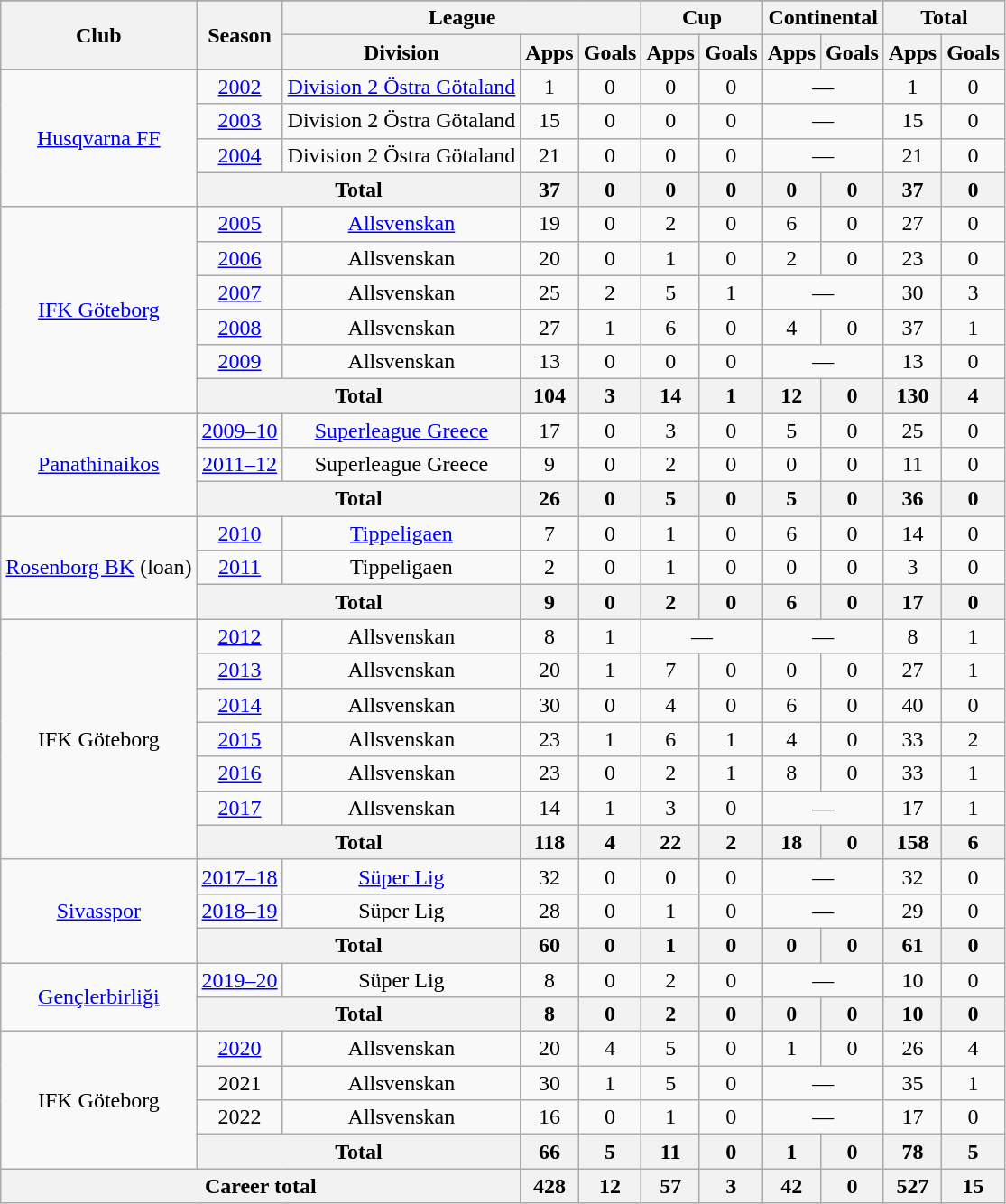<table class="wikitable" style="text-align:center">
<tr>
</tr>
<tr>
<th rowspan="2">Club</th>
<th rowspan="2">Season</th>
<th colspan="3">League</th>
<th colspan="2">Cup</th>
<th colspan="2">Continental</th>
<th colspan="2">Total</th>
</tr>
<tr>
<th>Division</th>
<th>Apps</th>
<th>Goals</th>
<th>Apps</th>
<th>Goals</th>
<th>Apps</th>
<th>Goals</th>
<th>Apps</th>
<th>Goals</th>
</tr>
<tr>
<td rowspan="4"><a href='#'>Husqvarna FF</a></td>
<td><a href='#'>2002</a></td>
<td><a href='#'>Division 2 Östra Götaland</a></td>
<td>1</td>
<td>0</td>
<td>0</td>
<td>0</td>
<td colspan="2">—</td>
<td>1</td>
<td>0</td>
</tr>
<tr>
<td><a href='#'>2003</a></td>
<td>Division 2 Östra Götaland</td>
<td>15</td>
<td>0</td>
<td>0</td>
<td>0</td>
<td colspan="2">—</td>
<td>15</td>
<td>0</td>
</tr>
<tr>
<td><a href='#'>2004</a></td>
<td>Division 2 Östra Götaland</td>
<td>21</td>
<td>0</td>
<td>0</td>
<td>0</td>
<td colspan="2">—</td>
<td>21</td>
<td>0</td>
</tr>
<tr>
<th colspan="2">Total</th>
<th>37</th>
<th>0</th>
<th>0</th>
<th>0</th>
<th>0</th>
<th>0</th>
<th>37</th>
<th>0</th>
</tr>
<tr>
<td rowspan="6"><a href='#'>IFK Göteborg</a></td>
<td><a href='#'>2005</a></td>
<td><a href='#'>Allsvenskan</a></td>
<td>19</td>
<td>0</td>
<td>2</td>
<td>0</td>
<td>6</td>
<td>0</td>
<td>27</td>
<td>0</td>
</tr>
<tr>
<td><a href='#'>2006</a></td>
<td>Allsvenskan</td>
<td>20</td>
<td>0</td>
<td>1</td>
<td>0</td>
<td>2</td>
<td>0</td>
<td>23</td>
<td>0</td>
</tr>
<tr>
<td><a href='#'>2007</a></td>
<td>Allsvenskan</td>
<td>25</td>
<td>2</td>
<td>5</td>
<td>1</td>
<td colspan="2">—</td>
<td>30</td>
<td>3</td>
</tr>
<tr>
<td><a href='#'>2008</a></td>
<td>Allsvenskan</td>
<td>27</td>
<td>1</td>
<td>6</td>
<td>0</td>
<td>4</td>
<td>0</td>
<td>37</td>
<td>1</td>
</tr>
<tr>
<td><a href='#'>2009</a></td>
<td>Allsvenskan</td>
<td>13</td>
<td>0</td>
<td>0</td>
<td>0</td>
<td colspan="2">—</td>
<td>13</td>
<td>0</td>
</tr>
<tr>
<th colspan="2">Total</th>
<th>104</th>
<th>3</th>
<th>14</th>
<th>1</th>
<th>12</th>
<th>0</th>
<th>130</th>
<th>4</th>
</tr>
<tr>
<td rowspan="3"><a href='#'>Panathinaikos</a></td>
<td><a href='#'>2009–10</a></td>
<td><a href='#'>Superleague Greece</a></td>
<td>17</td>
<td>0</td>
<td>3</td>
<td>0</td>
<td>5</td>
<td>0</td>
<td>25</td>
<td>0</td>
</tr>
<tr>
<td><a href='#'>2011–12</a></td>
<td>Superleague Greece</td>
<td>9</td>
<td>0</td>
<td>2</td>
<td>0</td>
<td>0</td>
<td>0</td>
<td>11</td>
<td>0</td>
</tr>
<tr>
<th colspan="2">Total</th>
<th>26</th>
<th>0</th>
<th>5</th>
<th>0</th>
<th>5</th>
<th>0</th>
<th>36</th>
<th>0</th>
</tr>
<tr>
<td rowspan="3"><a href='#'>Rosenborg BK</a> (loan)</td>
<td><a href='#'>2010</a></td>
<td><a href='#'>Tippeligaen</a></td>
<td>7</td>
<td>0</td>
<td>1</td>
<td>0</td>
<td>6</td>
<td>0</td>
<td>14</td>
<td>0</td>
</tr>
<tr>
<td><a href='#'>2011</a></td>
<td>Tippeligaen</td>
<td>2</td>
<td>0</td>
<td>1</td>
<td>0</td>
<td>0</td>
<td>0</td>
<td>3</td>
<td>0</td>
</tr>
<tr>
<th colspan="2">Total</th>
<th>9</th>
<th>0</th>
<th>2</th>
<th>0</th>
<th>6</th>
<th>0</th>
<th>17</th>
<th>0</th>
</tr>
<tr>
<td rowspan="7">IFK Göteborg</td>
<td><a href='#'>2012</a></td>
<td>Allsvenskan</td>
<td>8</td>
<td>1</td>
<td colspan="2">—</td>
<td colspan="2">—</td>
<td>8</td>
<td>1</td>
</tr>
<tr>
<td><a href='#'>2013</a></td>
<td>Allsvenskan</td>
<td>20</td>
<td>1</td>
<td>7</td>
<td>0</td>
<td>0</td>
<td>0</td>
<td>27</td>
<td>1</td>
</tr>
<tr>
<td><a href='#'>2014</a></td>
<td>Allsvenskan</td>
<td>30</td>
<td>0</td>
<td>4</td>
<td>0</td>
<td>6</td>
<td>0</td>
<td>40</td>
<td>0</td>
</tr>
<tr>
<td><a href='#'>2015</a></td>
<td>Allsvenskan</td>
<td>23</td>
<td>1</td>
<td>6</td>
<td>1</td>
<td>4</td>
<td>0</td>
<td>33</td>
<td>2</td>
</tr>
<tr>
<td><a href='#'>2016</a></td>
<td>Allsvenskan</td>
<td>23</td>
<td>0</td>
<td>2</td>
<td>1</td>
<td>8</td>
<td>0</td>
<td>33</td>
<td>1</td>
</tr>
<tr>
<td><a href='#'>2017</a></td>
<td>Allsvenskan</td>
<td>14</td>
<td>1</td>
<td>3</td>
<td>0</td>
<td colspan="2">—</td>
<td>17</td>
<td>1</td>
</tr>
<tr>
<th colspan="2">Total</th>
<th>118</th>
<th>4</th>
<th>22</th>
<th>2</th>
<th>18</th>
<th>0</th>
<th>158</th>
<th>6</th>
</tr>
<tr>
<td rowspan="3"><a href='#'>Sivasspor</a></td>
<td><a href='#'>2017–18</a></td>
<td><a href='#'>Süper Lig</a></td>
<td>32</td>
<td>0</td>
<td>0</td>
<td>0</td>
<td colspan="2">—</td>
<td>32</td>
<td>0</td>
</tr>
<tr>
<td><a href='#'>2018–19</a></td>
<td>Süper Lig</td>
<td>28</td>
<td>0</td>
<td>1</td>
<td>0</td>
<td colspan="2">—</td>
<td>29</td>
<td>0</td>
</tr>
<tr>
<th colspan="2">Total</th>
<th>60</th>
<th>0</th>
<th>1</th>
<th>0</th>
<th>0</th>
<th>0</th>
<th>61</th>
<th>0</th>
</tr>
<tr>
<td rowspan="2"><a href='#'>Gençlerbirliği</a></td>
<td><a href='#'>2019–20</a></td>
<td>Süper Lig</td>
<td>8</td>
<td>0</td>
<td>2</td>
<td>0</td>
<td colspan="2">—</td>
<td>10</td>
<td>0</td>
</tr>
<tr>
<th colspan="2">Total</th>
<th>8</th>
<th>0</th>
<th>2</th>
<th>0</th>
<th>0</th>
<th>0</th>
<th>10</th>
<th>0</th>
</tr>
<tr>
<td rowspan="4">IFK Göteborg</td>
<td><a href='#'>2020</a></td>
<td>Allsvenskan</td>
<td>20</td>
<td>4</td>
<td>5</td>
<td>0</td>
<td>1</td>
<td>0</td>
<td>26</td>
<td>4</td>
</tr>
<tr>
<td>2021</td>
<td>Allsvenskan</td>
<td>30</td>
<td>1</td>
<td>5</td>
<td>0</td>
<td colspan="2">—</td>
<td>35</td>
<td>1</td>
</tr>
<tr>
<td>2022</td>
<td>Allsvenskan</td>
<td>16</td>
<td>0</td>
<td>1</td>
<td>0</td>
<td colspan="2">—</td>
<td>17</td>
<td>0</td>
</tr>
<tr>
<th colspan="2">Total</th>
<th>66</th>
<th>5</th>
<th>11</th>
<th>0</th>
<th>1</th>
<th>0</th>
<th>78</th>
<th>5</th>
</tr>
<tr>
<th colspan="3">Career total</th>
<th>428</th>
<th>12</th>
<th>57</th>
<th>3</th>
<th>42</th>
<th>0</th>
<th>527</th>
<th>15</th>
</tr>
</table>
